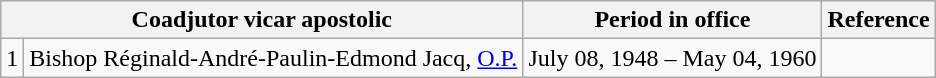<table class="wikitable">
<tr>
<th colspan="2">Coadjutor vicar apostolic</th>
<th>Period in office</th>
<th>Reference</th>
</tr>
<tr>
<td>1</td>
<td>Bishop Réginald-André-Paulin-Edmond Jacq, <a href='#'>O.P.</a></td>
<td>July 08, 1948 – May 04, 1960</td>
<td></td>
</tr>
</table>
